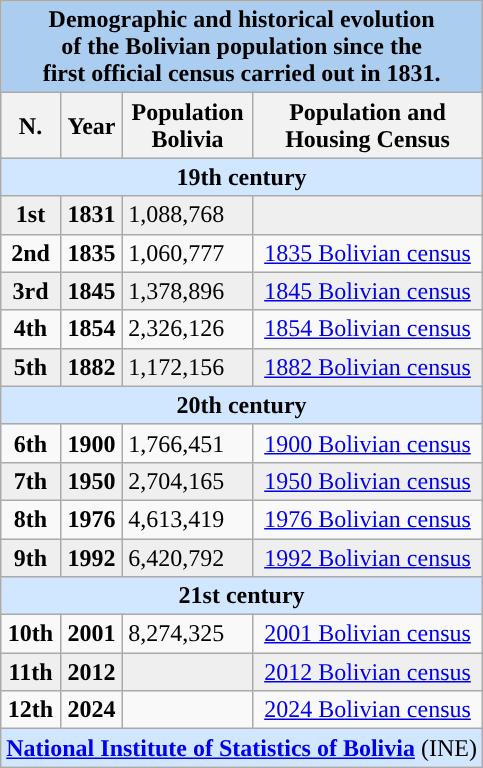<table class="wikitable">
<tr>
<th colspan= "4" style="text-align:center; background:#abcdef;">Demographic and historical evolution <br>of the Bolivian population since the <br> first official census carried out in 1831.</th>
</tr>
<tr>
<th>N.</th>
<th>Year</th>
<th>Population<br>Bolivia</th>
<th>Population and <br> Housing Census</th>
</tr>
<tr align="center">
<td colspan="4" style="background:#D0E7FF"><strong>19th century</strong></td>
</tr>
<tr align="center" style="background:#efefef; color:black">
<td><strong>1st</strong></td>
<td><strong>1831</strong></td>
<td align="left"> 1,088,768</td>
<td></td>
</tr>
<tr align="center">
<td><strong>2nd</strong></td>
<td><strong>1835</strong></td>
<td align="left"> 1,060,777</td>
<td><a href='#'>1835 Bolivian census</a></td>
</tr>
<tr align="center" style="background:#efefef; color:black">
<td><strong>3rd</strong></td>
<td><strong>1845</strong></td>
<td align="left"> 1,378,896</td>
<td><a href='#'>1845 Bolivian census</a></td>
</tr>
<tr align="center">
<td><strong>4th</strong></td>
<td><strong>1854</strong></td>
<td align="left"> 2,326,126</td>
<td><a href='#'>1854 Bolivian census</a></td>
</tr>
<tr align="center" style="background:#efefef; color:black">
<td><strong>5th</strong></td>
<td><strong>1882</strong></td>
<td align="left"> 1,172,156</td>
<td><a href='#'>1882 Bolivian census</a></td>
</tr>
<tr align="center">
<td colspan="4" style="background:#D0E7FF"><strong>20th century</strong></td>
</tr>
<tr align="center">
<td><strong>6th</strong></td>
<td><strong>1900</strong></td>
<td align="left"> 1,766,451</td>
<td><a href='#'>1900 Bolivian census</a></td>
</tr>
<tr align="center" style="background:#efefef; color:black">
<td><strong>7th</strong></td>
<td><strong>1950</strong></td>
<td align="left"> 2,704,165</td>
<td><a href='#'>1950 Bolivian census</a></td>
</tr>
<tr align="center">
<td><strong>8th</strong></td>
<td><strong>1976</strong></td>
<td align="left"> 4,613,419</td>
<td><a href='#'>1976 Bolivian census</a></td>
</tr>
<tr align="center" style="background:#efefef; color:black">
<td><strong>9th</strong></td>
<td><strong>1992</strong></td>
<td align="left"> 6,420,792</td>
<td><a href='#'>1992 Bolivian census</a></td>
</tr>
<tr align="center">
<td colspan="4" style="background:#D0E7FF"><strong>21st century</strong></td>
</tr>
<tr align="center">
<td><strong>10th</strong></td>
<td><strong>2001</strong></td>
<td align="left"> 8,274,325</td>
<td><a href='#'>2001 Bolivian census</a></td>
</tr>
<tr align="center" style="background:#efefef; color:black">
<td><strong>11th</strong></td>
<td><strong>2012</strong></td>
<td align="left"></td>
<td><a href='#'>2012 Bolivian census</a></td>
</tr>
<tr align="center">
<td><strong>12th</strong></td>
<td><strong>2024</strong></td>
<td align="left"></td>
<td><a href='#'>2024 Bolivian census</a></td>
</tr>
<tr align="center">
<td colspan="4" align="left" style="background:#D0E7FF"><strong><a href='#'>National Institute of Statistics of Bolivia</a></strong> (INE)</td>
</tr>
</table>
